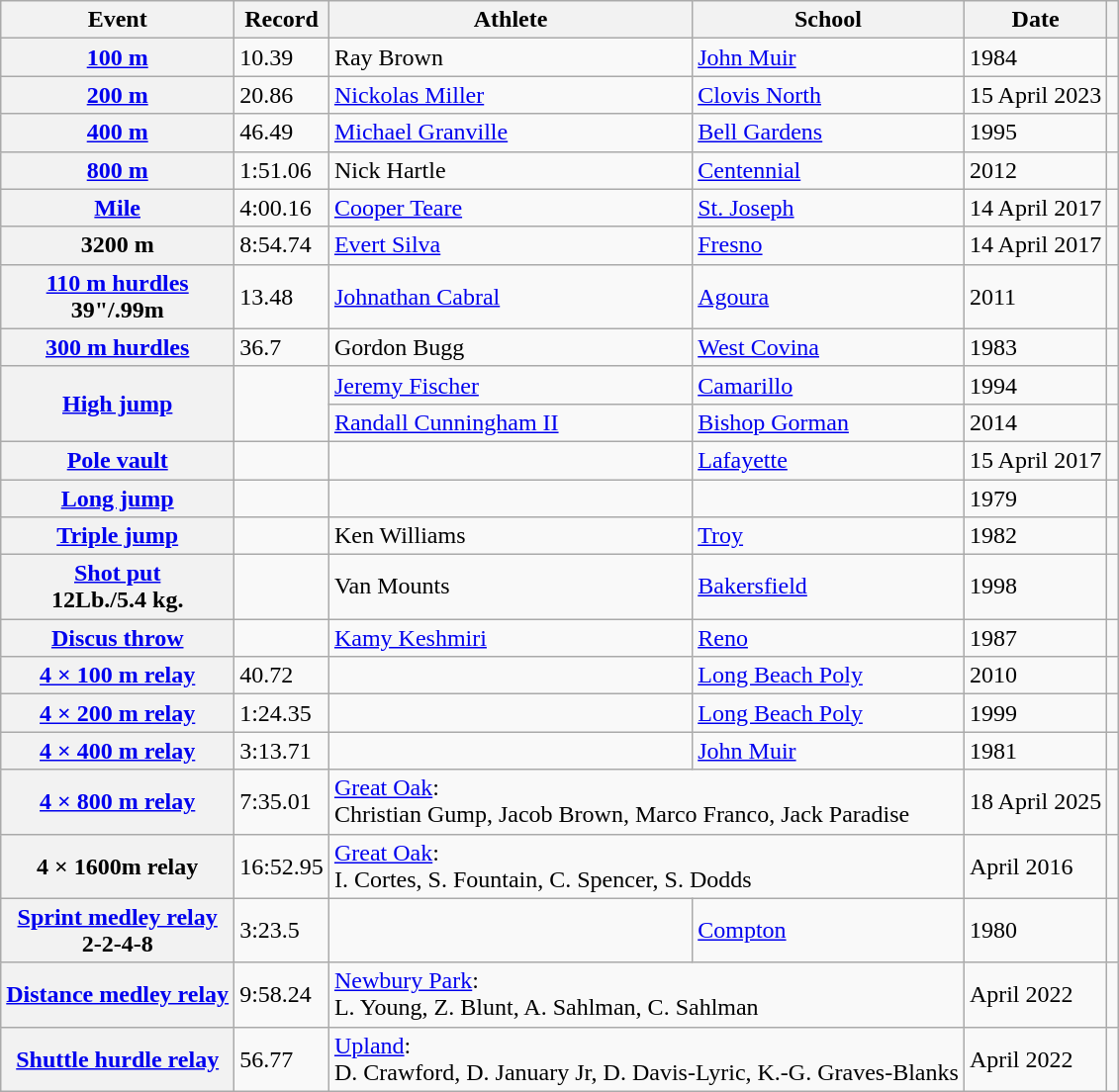<table class="wikitable plainrowheaders sticky-header">
<tr>
<th scope="col">Event</th>
<th scope="col">Record</th>
<th scope="col">Athlete</th>
<th scope="col">School</th>
<th scope="col">Date</th>
<th scope="col"></th>
</tr>
<tr>
<th scope="row"><a href='#'>100 m</a></th>
<td>10.39</td>
<td>Ray Brown</td>
<td><a href='#'>John Muir</a></td>
<td>1984</td>
<td></td>
</tr>
<tr>
<th scope="row"><a href='#'>200 m</a></th>
<td>20.86 </td>
<td><a href='#'>Nickolas Miller</a></td>
<td><a href='#'>Clovis North</a></td>
<td>15 April 2023</td>
<td></td>
</tr>
<tr>
<th scope="row"><a href='#'>400 m</a></th>
<td>46.49</td>
<td><a href='#'>Michael Granville</a></td>
<td><a href='#'>Bell Gardens</a></td>
<td>1995</td>
<td></td>
</tr>
<tr>
<th scope="row"><a href='#'>800 m</a></th>
<td>1:51.06</td>
<td>Nick Hartle</td>
<td><a href='#'>Centennial</a></td>
<td>2012</td>
<td></td>
</tr>
<tr>
<th scope="row"><a href='#'>Mile</a></th>
<td>4:00.16</td>
<td><a href='#'>Cooper Teare</a></td>
<td><a href='#'>St. Joseph</a></td>
<td>14 April 2017</td>
<td></td>
</tr>
<tr>
<th scope="row">3200 m</th>
<td>8:54.74</td>
<td><a href='#'>Evert Silva</a></td>
<td><a href='#'>Fresno</a></td>
<td>14 April 2017</td>
<td></td>
</tr>
<tr>
<th scope="row"><a href='#'>110 m hurdles</a><br>39"/.99m</th>
<td>13.48 </td>
<td><a href='#'>Johnathan Cabral</a></td>
<td><a href='#'>Agoura</a></td>
<td>2011</td>
<td></td>
</tr>
<tr>
<th scope="row"><a href='#'>300 m hurdles</a></th>
<td>36.7 </td>
<td>Gordon Bugg</td>
<td><a href='#'>West Covina</a></td>
<td>1983</td>
<td></td>
</tr>
<tr>
<th scope="rowgroup" rowspan="2"><a href='#'>High jump</a></th>
<td rowspan="2"></td>
<td><a href='#'>Jeremy Fischer</a></td>
<td><a href='#'>Camarillo</a></td>
<td>1994</td>
<td></td>
</tr>
<tr>
<td><a href='#'>Randall Cunningham II</a></td>
<td><a href='#'>Bishop Gorman</a></td>
<td>2014</td>
<td></td>
</tr>
<tr>
<th scope="row"><a href='#'>Pole vault</a></th>
<td></td>
<td></td>
<td><a href='#'>Lafayette</a></td>
<td>15 April 2017</td>
<td></td>
</tr>
<tr>
<th scope="row"><a href='#'>Long jump</a></th>
<td></td>
<td></td>
<td></td>
<td>1979</td>
<td></td>
</tr>
<tr>
<th scope="row"><a href='#'>Triple jump</a></th>
<td></td>
<td>Ken Williams</td>
<td><a href='#'>Troy</a></td>
<td>1982</td>
<td></td>
</tr>
<tr>
<th scope="row"><a href='#'>Shot put</a><br>12Lb./5.4 kg.</th>
<td></td>
<td>Van Mounts</td>
<td><a href='#'>Bakersfield</a></td>
<td>1998</td>
<td></td>
</tr>
<tr>
<th scope="row"><a href='#'>Discus throw</a></th>
<td></td>
<td><a href='#'>Kamy Keshmiri</a></td>
<td><a href='#'>Reno</a></td>
<td>1987</td>
<td></td>
</tr>
<tr>
<th scope="row"><a href='#'>4 × 100 m relay</a></th>
<td>40.72</td>
<td></td>
<td><a href='#'>Long Beach Poly</a></td>
<td>2010</td>
<td></td>
</tr>
<tr>
<th scope="row"><a href='#'>4 × 200 m relay</a></th>
<td>1:24.35</td>
<td></td>
<td><a href='#'>Long Beach Poly</a></td>
<td>1999</td>
<td></td>
</tr>
<tr>
<th scope="row"><a href='#'>4 × 400 m relay</a></th>
<td>3:13.71</td>
<td></td>
<td><a href='#'>John Muir</a></td>
<td>1981</td>
<td></td>
</tr>
<tr>
<th scope="row"><a href='#'>4 × 800 m relay</a></th>
<td>7:35.01</td>
<td colspan=2><a href='#'>Great Oak</a>:<br>Christian Gump, Jacob Brown, Marco Franco, Jack Paradise</td>
<td>18 April 2025</td>
<td></td>
</tr>
<tr>
<th scope="row">4 × 1600m relay</th>
<td>16:52.95</td>
<td colspan=2><a href='#'>Great Oak</a>:<br>I. Cortes, S. Fountain, C. Spencer, S. Dodds</td>
<td>April 2016</td>
<td></td>
</tr>
<tr>
<th scope="row"><a href='#'>Sprint medley relay</a><br>2-2-4-8</th>
<td>3:23.5 </td>
<td></td>
<td><a href='#'>Compton</a></td>
<td>1980</td>
<td></td>
</tr>
<tr>
<th scope="row"><a href='#'>Distance medley relay</a></th>
<td>9:58.24</td>
<td colspan=2><a href='#'>Newbury Park</a>:<br>L. Young, Z. Blunt, A. Sahlman, C. Sahlman</td>
<td>April 2022</td>
<td></td>
</tr>
<tr>
<th scope="row"><a href='#'>Shuttle hurdle relay</a></th>
<td>56.77</td>
<td colspan=2><a href='#'>Upland</a>:<br>D. Crawford, D. January Jr, D. Davis-Lyric, K.-G. Graves-Blanks</td>
<td>April 2022</td>
<td></td>
</tr>
</table>
